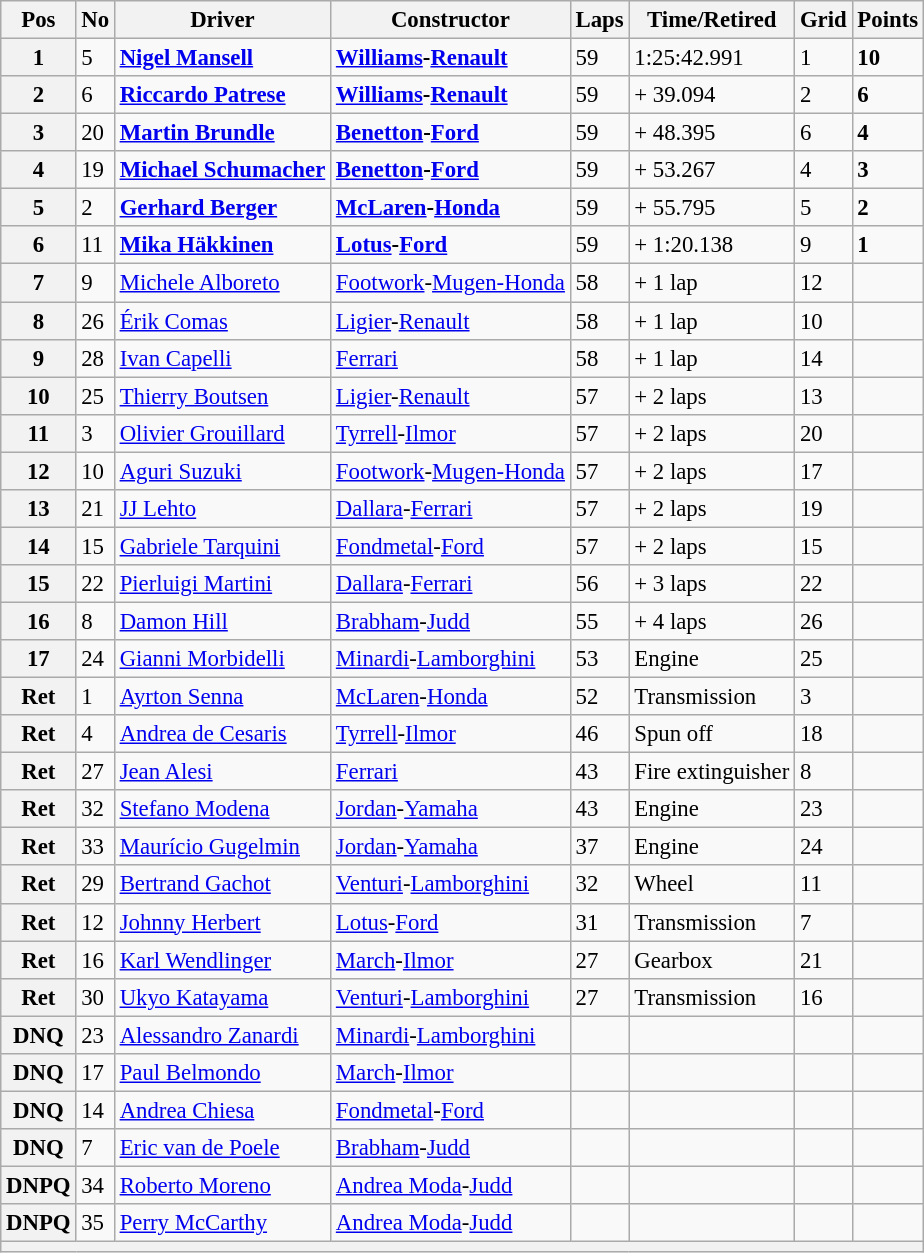<table class="wikitable" style="font-size: 95%;">
<tr>
<th>Pos</th>
<th>No</th>
<th>Driver</th>
<th>Constructor</th>
<th>Laps</th>
<th>Time/Retired</th>
<th>Grid</th>
<th>Points</th>
</tr>
<tr>
<th>1</th>
<td>5</td>
<td> <strong><a href='#'>Nigel Mansell</a></strong></td>
<td><strong><a href='#'>Williams</a>-<a href='#'>Renault</a></strong></td>
<td>59</td>
<td>1:25:42.991</td>
<td>1</td>
<td><strong>10</strong></td>
</tr>
<tr>
<th>2</th>
<td>6</td>
<td> <strong><a href='#'>Riccardo Patrese</a></strong></td>
<td><strong><a href='#'>Williams</a>-<a href='#'>Renault</a></strong></td>
<td>59</td>
<td>+ 39.094</td>
<td>2</td>
<td><strong>6</strong></td>
</tr>
<tr>
<th>3</th>
<td>20</td>
<td> <strong><a href='#'>Martin Brundle</a></strong></td>
<td><strong><a href='#'>Benetton</a>-<a href='#'>Ford</a></strong></td>
<td>59</td>
<td>+ 48.395</td>
<td>6</td>
<td><strong>4</strong></td>
</tr>
<tr>
<th>4</th>
<td>19</td>
<td> <strong><a href='#'>Michael Schumacher</a></strong></td>
<td><strong><a href='#'>Benetton</a>-<a href='#'>Ford</a></strong></td>
<td>59</td>
<td>+ 53.267</td>
<td>4</td>
<td><strong>3</strong></td>
</tr>
<tr>
<th>5</th>
<td>2</td>
<td> <strong><a href='#'>Gerhard Berger</a></strong></td>
<td><strong><a href='#'>McLaren</a>-<a href='#'>Honda</a></strong></td>
<td>59</td>
<td>+ 55.795</td>
<td>5</td>
<td><strong>2</strong></td>
</tr>
<tr>
<th>6</th>
<td>11</td>
<td> <strong><a href='#'>Mika Häkkinen</a></strong></td>
<td><strong><a href='#'>Lotus</a>-<a href='#'>Ford</a></strong></td>
<td>59</td>
<td>+ 1:20.138</td>
<td>9</td>
<td><strong>1</strong></td>
</tr>
<tr>
<th>7</th>
<td>9</td>
<td> <a href='#'>Michele Alboreto</a></td>
<td><a href='#'>Footwork</a>-<a href='#'>Mugen-Honda</a></td>
<td>58</td>
<td>+ 1 lap</td>
<td>12</td>
<td></td>
</tr>
<tr>
<th>8</th>
<td>26</td>
<td> <a href='#'>Érik Comas</a></td>
<td><a href='#'>Ligier</a>-<a href='#'>Renault</a></td>
<td>58</td>
<td>+ 1 lap</td>
<td>10</td>
<td></td>
</tr>
<tr>
<th>9</th>
<td>28</td>
<td> <a href='#'>Ivan Capelli</a></td>
<td><a href='#'>Ferrari</a></td>
<td>58</td>
<td>+ 1 lap</td>
<td>14</td>
<td></td>
</tr>
<tr>
<th>10</th>
<td>25</td>
<td> <a href='#'>Thierry Boutsen</a></td>
<td><a href='#'>Ligier</a>-<a href='#'>Renault</a></td>
<td>57</td>
<td>+ 2 laps</td>
<td>13</td>
<td></td>
</tr>
<tr>
<th>11</th>
<td>3</td>
<td> <a href='#'>Olivier Grouillard</a></td>
<td><a href='#'>Tyrrell</a>-<a href='#'>Ilmor</a></td>
<td>57</td>
<td>+ 2 laps</td>
<td>20</td>
<td></td>
</tr>
<tr>
<th>12</th>
<td>10</td>
<td> <a href='#'>Aguri Suzuki</a></td>
<td><a href='#'>Footwork</a>-<a href='#'>Mugen-Honda</a></td>
<td>57</td>
<td>+ 2 laps</td>
<td>17</td>
<td></td>
</tr>
<tr>
<th>13</th>
<td>21</td>
<td> <a href='#'>JJ Lehto</a></td>
<td><a href='#'>Dallara</a>-<a href='#'>Ferrari</a></td>
<td>57</td>
<td>+ 2 laps</td>
<td>19</td>
<td></td>
</tr>
<tr>
<th>14</th>
<td>15</td>
<td> <a href='#'>Gabriele Tarquini</a></td>
<td><a href='#'>Fondmetal</a>-<a href='#'>Ford</a></td>
<td>57</td>
<td>+ 2 laps</td>
<td>15</td>
<td></td>
</tr>
<tr>
<th>15</th>
<td>22</td>
<td> <a href='#'>Pierluigi Martini</a></td>
<td><a href='#'>Dallara</a>-<a href='#'>Ferrari</a></td>
<td>56</td>
<td>+ 3 laps</td>
<td>22</td>
<td></td>
</tr>
<tr>
<th>16</th>
<td>8</td>
<td> <a href='#'>Damon Hill</a></td>
<td><a href='#'>Brabham</a>-<a href='#'>Judd</a></td>
<td>55</td>
<td>+ 4 laps</td>
<td>26</td>
<td></td>
</tr>
<tr>
<th>17</th>
<td>24</td>
<td> <a href='#'>Gianni Morbidelli</a></td>
<td><a href='#'>Minardi</a>-<a href='#'>Lamborghini</a></td>
<td>53</td>
<td>Engine</td>
<td>25</td>
<td></td>
</tr>
<tr>
<th>Ret</th>
<td>1</td>
<td> <a href='#'>Ayrton Senna</a></td>
<td><a href='#'>McLaren</a>-<a href='#'>Honda</a></td>
<td>52</td>
<td>Transmission</td>
<td>3</td>
<td></td>
</tr>
<tr>
<th>Ret</th>
<td>4</td>
<td> <a href='#'>Andrea de Cesaris</a></td>
<td><a href='#'>Tyrrell</a>-<a href='#'>Ilmor</a></td>
<td>46</td>
<td>Spun off</td>
<td>18</td>
<td></td>
</tr>
<tr>
<th>Ret</th>
<td>27</td>
<td> <a href='#'>Jean Alesi</a></td>
<td><a href='#'>Ferrari</a></td>
<td>43</td>
<td>Fire extinguisher</td>
<td>8</td>
<td></td>
</tr>
<tr>
<th>Ret</th>
<td>32</td>
<td> <a href='#'>Stefano Modena</a></td>
<td><a href='#'>Jordan</a>-<a href='#'>Yamaha</a></td>
<td>43</td>
<td>Engine</td>
<td>23</td>
<td></td>
</tr>
<tr>
<th>Ret</th>
<td>33</td>
<td> <a href='#'>Maurício Gugelmin</a></td>
<td><a href='#'>Jordan</a>-<a href='#'>Yamaha</a></td>
<td>37</td>
<td>Engine</td>
<td>24</td>
<td></td>
</tr>
<tr>
<th>Ret</th>
<td>29</td>
<td> <a href='#'>Bertrand Gachot</a></td>
<td><a href='#'>Venturi</a>-<a href='#'>Lamborghini</a></td>
<td>32</td>
<td>Wheel</td>
<td>11</td>
<td></td>
</tr>
<tr>
<th>Ret</th>
<td>12</td>
<td> <a href='#'>Johnny Herbert</a></td>
<td><a href='#'>Lotus</a>-<a href='#'>Ford</a></td>
<td>31</td>
<td>Transmission</td>
<td>7</td>
<td></td>
</tr>
<tr>
<th>Ret</th>
<td>16</td>
<td> <a href='#'>Karl Wendlinger</a></td>
<td><a href='#'>March</a>-<a href='#'>Ilmor</a></td>
<td>27</td>
<td>Gearbox</td>
<td>21</td>
<td></td>
</tr>
<tr>
<th>Ret</th>
<td>30</td>
<td> <a href='#'>Ukyo Katayama</a></td>
<td><a href='#'>Venturi</a>-<a href='#'>Lamborghini</a></td>
<td>27</td>
<td>Transmission</td>
<td>16</td>
<td></td>
</tr>
<tr>
<th>DNQ</th>
<td>23</td>
<td> <a href='#'>Alessandro Zanardi</a></td>
<td><a href='#'>Minardi</a>-<a href='#'>Lamborghini</a></td>
<td></td>
<td></td>
<td></td>
<td></td>
</tr>
<tr>
<th>DNQ</th>
<td>17</td>
<td> <a href='#'>Paul Belmondo</a></td>
<td><a href='#'>March</a>-<a href='#'>Ilmor</a></td>
<td></td>
<td></td>
<td></td>
<td></td>
</tr>
<tr>
<th>DNQ</th>
<td>14</td>
<td> <a href='#'>Andrea Chiesa</a></td>
<td><a href='#'>Fondmetal</a>-<a href='#'>Ford</a></td>
<td></td>
<td></td>
<td></td>
<td></td>
</tr>
<tr>
<th>DNQ</th>
<td>7</td>
<td> <a href='#'>Eric van de Poele</a></td>
<td><a href='#'>Brabham</a>-<a href='#'>Judd</a></td>
<td></td>
<td></td>
<td></td>
<td></td>
</tr>
<tr>
<th>DNPQ</th>
<td>34</td>
<td> <a href='#'>Roberto Moreno</a></td>
<td><a href='#'>Andrea Moda</a>-<a href='#'>Judd</a></td>
<td></td>
<td></td>
<td></td>
<td></td>
</tr>
<tr>
<th>DNPQ</th>
<td>35</td>
<td> <a href='#'>Perry McCarthy</a></td>
<td><a href='#'>Andrea Moda</a>-<a href='#'>Judd</a></td>
<td></td>
<td></td>
<td></td>
<td></td>
</tr>
<tr>
<th colspan="8"></th>
</tr>
</table>
